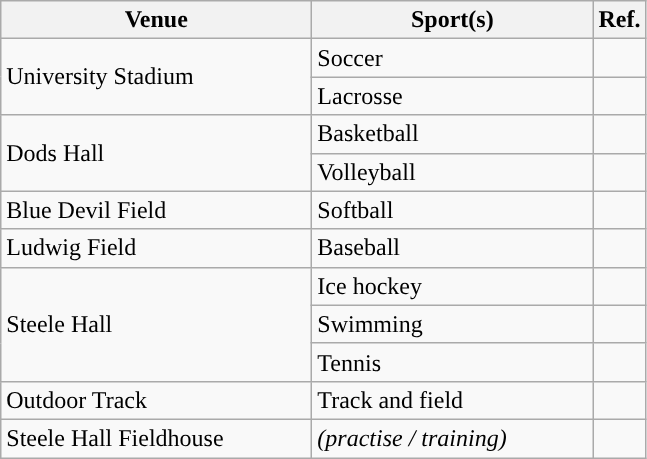<table class="wikitable"; style= "text-align: ">
<tr>
<th width=200px>Venue</th>
<th width=180px>Sport(s)</th>
<th width=px>Ref.</th>
</tr>
<tr>
<td rowspan=2>University Stadium</td>
<td>Soccer</td>
<td></td>
</tr>
<tr>
<td>Lacrosse</td>
<td></td>
</tr>
<tr>
<td rowspan=2>Dods Hall</td>
<td>Basketball</td>
<td></td>
</tr>
<tr>
<td>Volleyball</td>
<td></td>
</tr>
<tr>
<td>Blue Devil Field</td>
<td>Softball</td>
<td></td>
</tr>
<tr>
<td>Ludwig Field</td>
<td>Baseball</td>
<td></td>
</tr>
<tr>
<td rowspan=3>Steele Hall</td>
<td>Ice hockey</td>
<td></td>
</tr>
<tr>
<td>Swimming</td>
<td></td>
</tr>
<tr>
<td>Tennis</td>
<td></td>
</tr>
<tr>
<td>Outdoor Track</td>
<td>Track and field</td>
<td></td>
</tr>
<tr>
<td>Steele Hall Fieldhouse</td>
<td><em>(practise / training)</em></td>
<td></td>
</tr>
</table>
